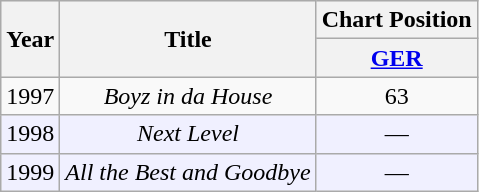<table class="wikitable">
<tr style="background-color:#efefef;">
<th rowspan="2">Year</th>
<th rowspan="2">Title</th>
<th colspan="9">Chart Position</th>
</tr>
<tr style="background-color:#efefef;">
<th><a href='#'>GER</a></th>
</tr>
<tr align="center">
<td>1997</td>
<td><em>Boyz in da House</em></td>
<td>63</td>
</tr>
<tr style="background-color:#f0f0ff" align="center">
<td>1998</td>
<td><em>Next Level</em></td>
<td>—</td>
</tr>
<tr style="background-color:#f0f0ff" align="center">
<td>1999</td>
<td><em>All the Best and Goodbye</em></td>
<td>—</td>
</tr>
</table>
